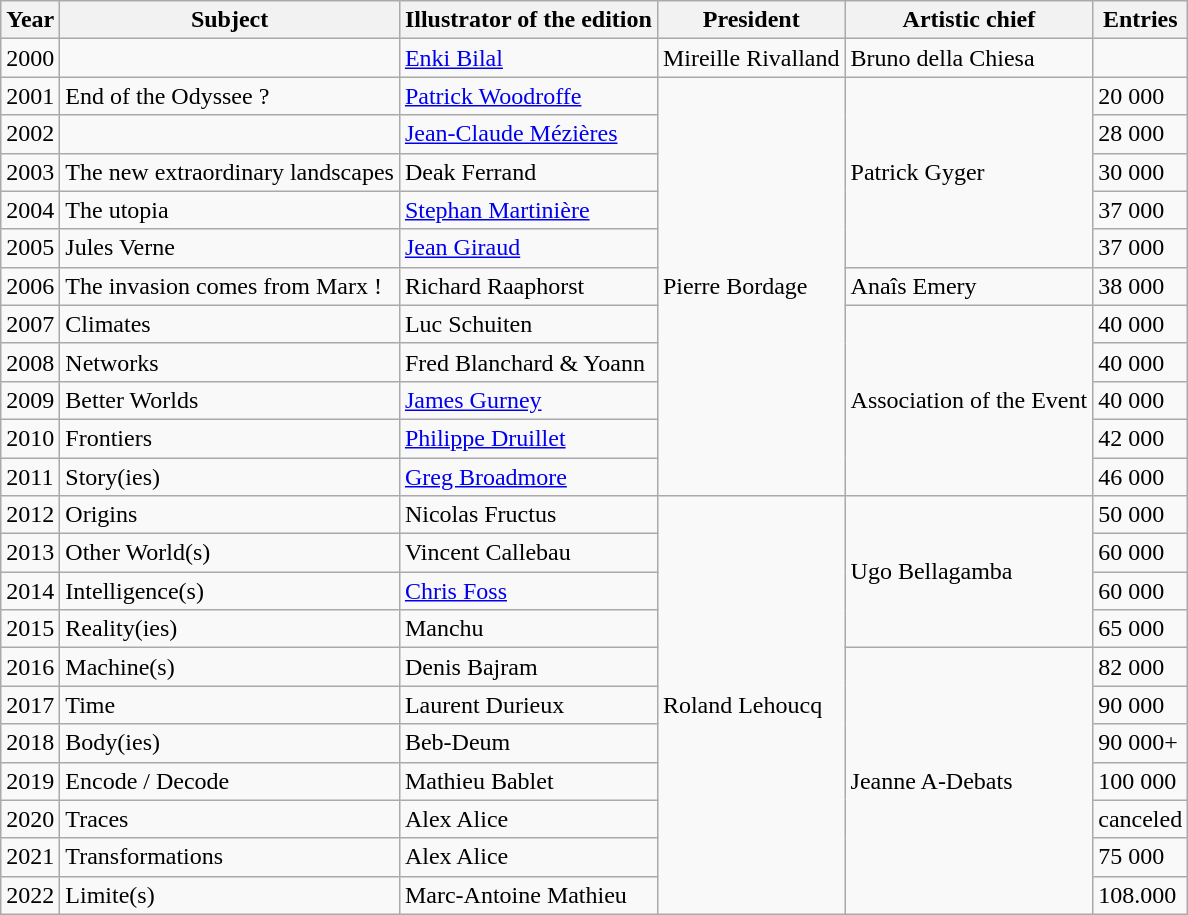<table class="wikitable">
<tr>
<th>Year</th>
<th>Subject</th>
<th>Illustrator of the edition</th>
<th>President</th>
<th>Artistic chief</th>
<th>Entries</th>
</tr>
<tr>
<td>2000</td>
<td></td>
<td><a href='#'>Enki Bilal</a></td>
<td>Mireille Rivalland</td>
<td>Bruno della Chiesa</td>
<td></td>
</tr>
<tr>
<td>2001</td>
<td>End of the Odyssee ?</td>
<td><a href='#'>Patrick Woodroffe</a></td>
<td rowspan="11">Pierre Bordage</td>
<td rowspan="5">Patrick Gyger</td>
<td>20 000</td>
</tr>
<tr>
<td>2002</td>
<td></td>
<td><a href='#'>Jean-Claude Mézières</a></td>
<td>28 000</td>
</tr>
<tr>
<td>2003</td>
<td>The new extraordinary landscapes</td>
<td>Deak Ferrand</td>
<td>30 000</td>
</tr>
<tr>
<td>2004</td>
<td>The utopia</td>
<td><a href='#'>Stephan Martinière</a></td>
<td>37 000</td>
</tr>
<tr>
<td>2005</td>
<td>Jules Verne</td>
<td><a href='#'>Jean Giraud</a></td>
<td>37 000</td>
</tr>
<tr>
<td>2006</td>
<td>The invasion comes from Marx !</td>
<td>Richard Raaphorst</td>
<td>Anaîs Emery</td>
<td>38 000</td>
</tr>
<tr>
<td>2007</td>
<td>Climates</td>
<td>Luc Schuiten</td>
<td rowspan="5">Association of the Event</td>
<td>40 000</td>
</tr>
<tr>
<td>2008</td>
<td>Networks</td>
<td>Fred Blanchard & Yoann</td>
<td>40 000</td>
</tr>
<tr>
<td>2009</td>
<td>Better Worlds</td>
<td><a href='#'>James Gurney</a></td>
<td>40 000</td>
</tr>
<tr>
<td>2010</td>
<td>Frontiers</td>
<td><a href='#'>Philippe Druillet</a></td>
<td>42 000</td>
</tr>
<tr>
<td>2011</td>
<td>Story(ies)</td>
<td><a href='#'>Greg Broadmore</a></td>
<td>46 000</td>
</tr>
<tr>
<td>2012</td>
<td>Origins</td>
<td>Nicolas Fructus</td>
<td rowspan="11">Roland Lehoucq</td>
<td rowspan="4">Ugo Bellagamba</td>
<td>50 000</td>
</tr>
<tr>
<td>2013</td>
<td>Other World(s)</td>
<td>Vincent Callebau</td>
<td>60 000</td>
</tr>
<tr>
<td>2014</td>
<td>Intelligence(s)</td>
<td><a href='#'>Chris Foss</a></td>
<td>60 000</td>
</tr>
<tr>
<td>2015</td>
<td>Reality(ies)</td>
<td>Manchu</td>
<td>65 000</td>
</tr>
<tr>
<td>2016</td>
<td>Machine(s)</td>
<td>Denis Bajram</td>
<td rowspan="7">Jeanne A-Debats</td>
<td>82 000</td>
</tr>
<tr>
<td>2017</td>
<td>Time</td>
<td>Laurent Durieux</td>
<td>90 000</td>
</tr>
<tr>
<td>2018</td>
<td>Body(ies)</td>
<td>Beb-Deum</td>
<td>90 000+</td>
</tr>
<tr>
<td>2019</td>
<td>Encode / Decode</td>
<td>Mathieu Bablet</td>
<td>100 000</td>
</tr>
<tr>
<td>2020</td>
<td>Traces</td>
<td>Alex Alice</td>
<td>canceled</td>
</tr>
<tr>
<td>2021</td>
<td>Transformations</td>
<td>Alex Alice</td>
<td>75 000</td>
</tr>
<tr>
<td>2022</td>
<td>Limite(s)</td>
<td>Marc-Antoine Mathieu</td>
<td>108.000</td>
</tr>
</table>
